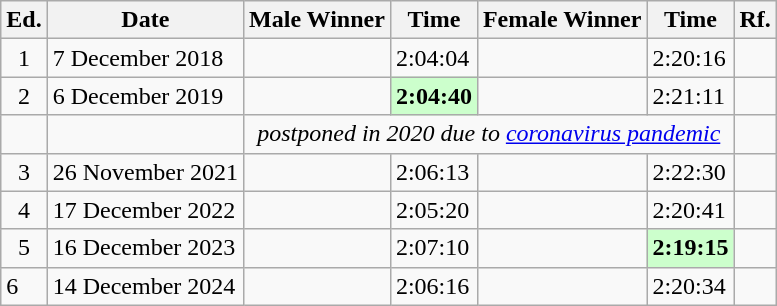<table class="wikitable sortable">
<tr>
<th class="unsortable">Ed.</th>
<th>Date</th>
<th>Male Winner</th>
<th>Time</th>
<th>Female Winner</th>
<th>Time</th>
<th class="unsortable">Rf.</th>
</tr>
<tr>
<td align="center">1</td>
<td>7 December 2018</td>
<td></td>
<td>2:04:04</td>
<td></td>
<td>2:20:16</td>
<td></td>
</tr>
<tr>
<td align="center">2</td>
<td>6 December 2019</td>
<td></td>
<td bgcolor="#CCFFCC"><strong>2:04:40</strong></td>
<td></td>
<td>2:21:11</td>
<td></td>
</tr>
<tr>
<td></td>
<td></td>
<td colspan="4" align="center" data-sort-value=""><em>postponed in 2020 due to <a href='#'>coronavirus pandemic</a></em></td>
<td></td>
</tr>
<tr>
<td align="center">3</td>
<td>26 November 2021</td>
<td></td>
<td>2:06:13</td>
<td></td>
<td>2:22:30</td>
<td></td>
</tr>
<tr>
<td align="center">4</td>
<td>17 December 2022</td>
<td></td>
<td>2:05:20</td>
<td></td>
<td>2:20:41</td>
<td></td>
</tr>
<tr>
<td align="center">5</td>
<td>16 December 2023</td>
<td></td>
<td>2:07:10</td>
<td></td>
<td bgcolor="#CCFFCC"><strong>2:19:15</strong></td>
<td></td>
</tr>
<tr>
<td>6</td>
<td>14 December 2024</td>
<td></td>
<td>2:06:16</td>
<td></td>
<td>2:20:34</td>
<td></td>
</tr>
</table>
